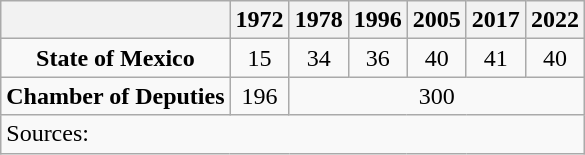<table class="wikitable" style="text-align: center">
<tr>
<th></th>
<th>1972</th>
<th>1978</th>
<th>1996</th>
<th>2005</th>
<th>2017</th>
<th>2022</th>
</tr>
<tr>
<td><strong>State of Mexico</strong></td>
<td>15</td>
<td>34</td>
<td>36</td>
<td>40</td>
<td>41</td>
<td>40</td>
</tr>
<tr>
<td><strong>Chamber of Deputies</strong></td>
<td>196</td>
<td colspan=5>300</td>
</tr>
<tr>
<td colspan=7 style="text-align: left">Sources: </td>
</tr>
</table>
